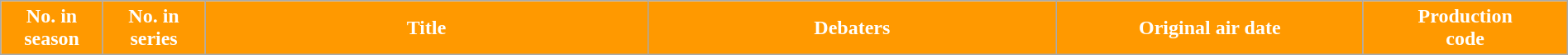<table class="wikitable plainrowheaders" width="100%">
<tr style="color:white">
<th style="background:#FF9900; width:6%;">No. in<br>season</th>
<th style="background:#FF9900; width:6%;">No. in<br>series</th>
<th style="background:#FF9900; width:26%;">Title</th>
<th style="background:#FF9900; width:24%;">Debaters</th>
<th style="background:#FF9900; width:18%;">Original air date</th>
<th style="background:#FF9900; width:12%;">Production<br>code<br>































</th>
</tr>
</table>
